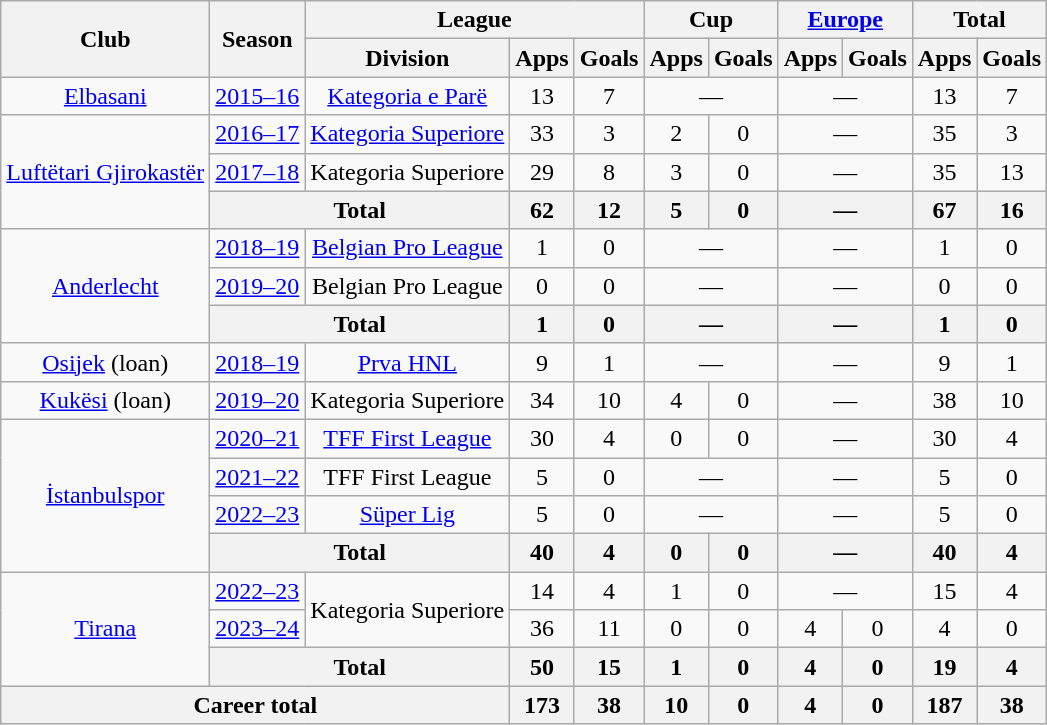<table class="wikitable" style="text-align:center">
<tr>
<th rowspan="2">Club</th>
<th rowspan="2">Season</th>
<th colspan="3">League</th>
<th colspan="2">Cup</th>
<th colspan="2"><a href='#'>Europe</a></th>
<th colspan="2">Total</th>
</tr>
<tr>
<th>Division</th>
<th>Apps</th>
<th>Goals</th>
<th>Apps</th>
<th>Goals</th>
<th>Apps</th>
<th>Goals</th>
<th>Apps</th>
<th>Goals</th>
</tr>
<tr>
<td><a href='#'>Elbasani</a></td>
<td><a href='#'>2015–16</a></td>
<td><a href='#'>Kategoria e Parë</a></td>
<td>13</td>
<td>7</td>
<td colspan="2">—</td>
<td colspan="2">—</td>
<td>13</td>
<td>7</td>
</tr>
<tr>
<td rowspan="3"><a href='#'>Luftëtari Gjirokastër</a></td>
<td><a href='#'>2016–17</a></td>
<td><a href='#'>Kategoria Superiore</a></td>
<td>33</td>
<td>3</td>
<td>2</td>
<td>0</td>
<td colspan="2">—</td>
<td>35</td>
<td>3</td>
</tr>
<tr>
<td><a href='#'>2017–18</a></td>
<td>Kategoria Superiore</td>
<td>29</td>
<td>8</td>
<td>3</td>
<td>0</td>
<td colspan="2">—</td>
<td>35</td>
<td>13</td>
</tr>
<tr>
<th colspan="2">Total</th>
<th>62</th>
<th>12</th>
<th>5</th>
<th>0</th>
<th colspan="2">—</th>
<th>67</th>
<th>16</th>
</tr>
<tr>
<td rowspan="3"><a href='#'>Anderlecht</a></td>
<td><a href='#'>2018–19</a></td>
<td><a href='#'>Belgian Pro League</a></td>
<td>1</td>
<td>0</td>
<td colspan="2">—</td>
<td colspan="2">—</td>
<td>1</td>
<td>0</td>
</tr>
<tr>
<td><a href='#'>2019–20</a></td>
<td>Belgian Pro League</td>
<td>0</td>
<td>0</td>
<td colspan="2">—</td>
<td colspan="2">—</td>
<td>0</td>
<td>0</td>
</tr>
<tr>
<th colspan="2">Total</th>
<th>1</th>
<th>0</th>
<th colspan="2">—</th>
<th colspan="2">—</th>
<th>1</th>
<th>0</th>
</tr>
<tr>
<td><a href='#'>Osijek</a> (loan)</td>
<td><a href='#'>2018–19</a></td>
<td><a href='#'>Prva HNL</a></td>
<td>9</td>
<td>1</td>
<td colspan="2">—</td>
<td colspan="2">—</td>
<td>9</td>
<td>1</td>
</tr>
<tr>
<td><a href='#'>Kukësi</a> (loan)</td>
<td><a href='#'>2019–20</a></td>
<td>Kategoria Superiore</td>
<td>34</td>
<td>10</td>
<td>4</td>
<td>0</td>
<td colspan="2">—</td>
<td>38</td>
<td>10</td>
</tr>
<tr>
<td rowspan="4"><a href='#'>İstanbulspor</a></td>
<td><a href='#'>2020–21</a></td>
<td><a href='#'>TFF First League</a></td>
<td>30</td>
<td>4</td>
<td>0</td>
<td>0</td>
<td colspan="2">—</td>
<td>30</td>
<td>4</td>
</tr>
<tr>
<td><a href='#'>2021–22</a></td>
<td>TFF First League</td>
<td>5</td>
<td>0</td>
<td colspan="2">—</td>
<td colspan="2">—</td>
<td>5</td>
<td>0</td>
</tr>
<tr>
<td><a href='#'>2022–23</a></td>
<td><a href='#'>Süper Lig</a></td>
<td>5</td>
<td>0</td>
<td colspan="2">—</td>
<td colspan="2">—</td>
<td>5</td>
<td>0</td>
</tr>
<tr>
<th colspan="2">Total</th>
<th>40</th>
<th>4</th>
<th>0</th>
<th>0</th>
<th colspan="2">—</th>
<th>40</th>
<th>4</th>
</tr>
<tr>
<td rowspan="3"><a href='#'>Tirana</a></td>
<td><a href='#'>2022–23</a></td>
<td rowspan="2">Kategoria Superiore</td>
<td>14</td>
<td>4</td>
<td>1</td>
<td>0</td>
<td colspan="2">—</td>
<td>15</td>
<td>4</td>
</tr>
<tr>
<td><a href='#'>2023–24</a></td>
<td>36</td>
<td>11</td>
<td>0</td>
<td>0</td>
<td>4</td>
<td>0</td>
<td>4</td>
<td>0</td>
</tr>
<tr>
<th colspan="2">Total</th>
<th>50</th>
<th>15</th>
<th>1</th>
<th>0</th>
<th>4</th>
<th>0</th>
<th>19</th>
<th>4</th>
</tr>
<tr>
<th colspan="3">Career total</th>
<th>173</th>
<th>38</th>
<th>10</th>
<th>0</th>
<th>4</th>
<th>0</th>
<th>187</th>
<th>38</th>
</tr>
</table>
